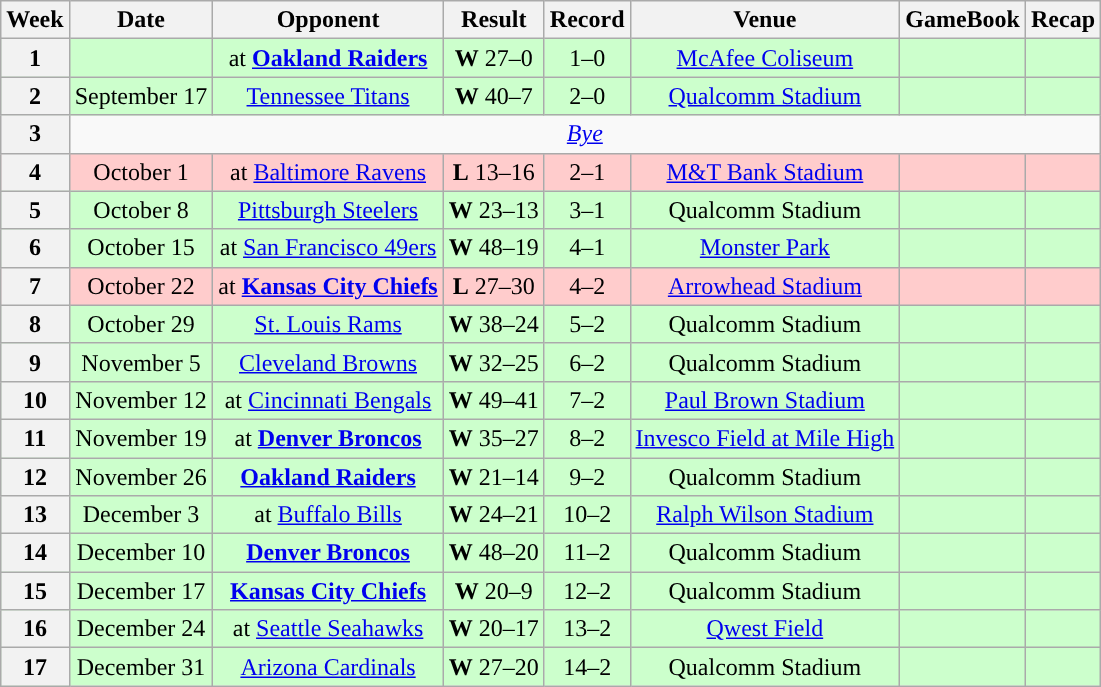<table class="wikitable" style="align=center">
<tr>
<th>Week</th>
<th>Date</th>
<th>Opponent</th>
<th>Result</th>
<th>Record</th>
<th>Venue</th>
<th>GameBook</th>
<th>Recap</th>
</tr>
<tr style="text-align:center; background:#cfc;">
<th>1</th>
<td></td>
<td>at <strong><a href='#'>Oakland Raiders</a></strong></td>
<td><strong>W</strong> 27–0</td>
<td>1–0</td>
<td><a href='#'>McAfee Coliseum</a></td>
<td></td>
<td></td>
</tr>
<tr style="text-align:center; background:#cfc;">
<th>2</th>
<td>September 17</td>
<td><a href='#'>Tennessee Titans</a></td>
<td><strong>W</strong> 40–7</td>
<td>2–0</td>
<td><a href='#'>Qualcomm Stadium</a></td>
<td></td>
<td></td>
</tr>
<tr style="text-align:center;">
<th>3</th>
<td colspan="8" style="text-align:center;"><em><a href='#'>Bye</a></em></td>
</tr>
<tr style="text-align:center; background:#fcc;">
<th>4</th>
<td>October 1</td>
<td>at <a href='#'>Baltimore Ravens</a></td>
<td><strong>L</strong> 13–16</td>
<td>2–1</td>
<td><a href='#'>M&T Bank Stadium</a></td>
<td></td>
<td></td>
</tr>
<tr style="text-align:center; background:#cfc;">
<th>5</th>
<td>October 8</td>
<td><a href='#'>Pittsburgh Steelers</a></td>
<td><strong>W</strong> 23–13</td>
<td>3–1</td>
<td>Qualcomm Stadium</td>
<td></td>
<td></td>
</tr>
<tr style="text-align:center; background:#cfc;">
<th>6</th>
<td>October 15</td>
<td>at <a href='#'>San Francisco 49ers</a></td>
<td><strong>W</strong> 48–19</td>
<td>4–1</td>
<td><a href='#'>Monster Park</a></td>
<td></td>
<td></td>
</tr>
<tr style="text-align:center; background:#fcc;">
<th>7</th>
<td>October 22</td>
<td>at <strong><a href='#'>Kansas City Chiefs</a></strong></td>
<td><strong>L</strong> 27–30</td>
<td>4–2</td>
<td><a href='#'>Arrowhead Stadium</a></td>
<td></td>
<td></td>
</tr>
<tr style="text-align:center; background:#cfc;">
<th>8</th>
<td>October 29</td>
<td><a href='#'>St. Louis Rams</a></td>
<td><strong>W</strong> 38–24</td>
<td>5–2</td>
<td>Qualcomm Stadium</td>
<td></td>
<td></td>
</tr>
<tr style="text-align:center; background:#cfc;">
<th>9</th>
<td>November 5</td>
<td><a href='#'>Cleveland Browns</a></td>
<td><strong>W</strong> 32–25</td>
<td>6–2</td>
<td>Qualcomm Stadium</td>
<td></td>
<td></td>
</tr>
<tr style="text-align:center; background:#cfc;">
<th>10</th>
<td>November 12</td>
<td>at <a href='#'>Cincinnati Bengals</a></td>
<td><strong>W</strong> 49–41</td>
<td>7–2</td>
<td><a href='#'>Paul Brown Stadium</a></td>
<td></td>
<td></td>
</tr>
<tr style="text-align:center; background:#cfc;">
<th>11</th>
<td>November 19</td>
<td>at <strong><a href='#'>Denver Broncos</a></strong></td>
<td><strong>W</strong> 35–27</td>
<td>8–2</td>
<td><a href='#'>Invesco Field at Mile High</a></td>
<td></td>
<td></td>
</tr>
<tr style="text-align:center; background:#cfc;">
<th>12</th>
<td>November 26</td>
<td><strong><a href='#'>Oakland Raiders</a></strong></td>
<td><strong>W</strong> 21–14</td>
<td>9–2</td>
<td>Qualcomm Stadium</td>
<td></td>
<td></td>
</tr>
<tr style="text-align:center; background:#cfc;">
<th>13</th>
<td>December 3</td>
<td>at <a href='#'>Buffalo Bills</a></td>
<td><strong>W</strong> 24–21</td>
<td>10–2</td>
<td><a href='#'>Ralph Wilson Stadium</a></td>
<td></td>
<td></td>
</tr>
<tr style="text-align:center; background:#cfc;">
<th>14</th>
<td>December 10</td>
<td><strong><a href='#'>Denver Broncos</a></strong></td>
<td><strong>W</strong> 48–20</td>
<td>11–2</td>
<td>Qualcomm Stadium</td>
<td></td>
<td></td>
</tr>
<tr style="text-align:center; background:#cfc;">
<th>15</th>
<td>December 17</td>
<td><strong><a href='#'>Kansas City Chiefs</a></strong></td>
<td><strong>W</strong> 20–9</td>
<td>12–2</td>
<td>Qualcomm Stadium</td>
<td></td>
<td></td>
</tr>
<tr style="text-align:center; background:#cfc;">
<th>16</th>
<td>December 24</td>
<td>at <a href='#'>Seattle Seahawks</a></td>
<td><strong>W</strong> 20–17</td>
<td>13–2</td>
<td><a href='#'>Qwest Field</a></td>
<td></td>
<td></td>
</tr>
<tr style="text-align:center; background:#cfc;">
<th>17</th>
<td>December 31</td>
<td><a href='#'>Arizona Cardinals</a></td>
<td><strong>W</strong> 27–20</td>
<td>14–2</td>
<td>Qualcomm Stadium</td>
<td></td>
<td></td>
</tr>
</table>
